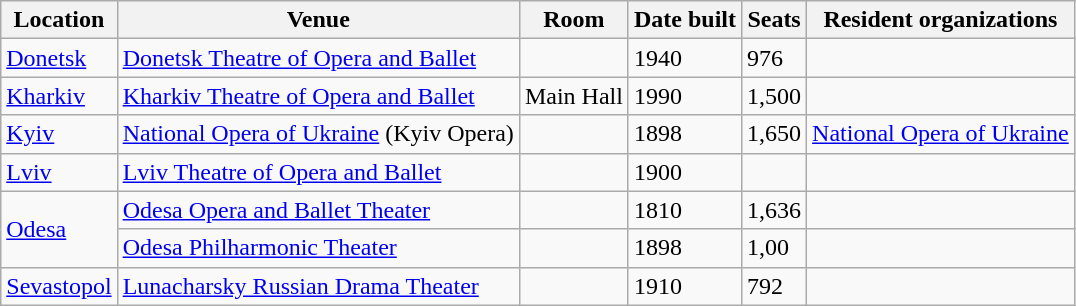<table class="wikitable">
<tr>
<th>Location</th>
<th>Venue</th>
<th>Room</th>
<th>Date built</th>
<th>Seats</th>
<th>Resident organizations</th>
</tr>
<tr>
<td><a href='#'>Donetsk</a></td>
<td><a href='#'>Donetsk Theatre of Opera and Ballet</a></td>
<td></td>
<td>1940</td>
<td>976</td>
<td></td>
</tr>
<tr>
<td><a href='#'>Kharkiv</a></td>
<td><a href='#'>Kharkiv Theatre of Opera and Ballet</a></td>
<td>Main Hall</td>
<td>1990</td>
<td>1,500</td>
<td></td>
</tr>
<tr>
<td><a href='#'>Kyiv</a></td>
<td><a href='#'>National Opera of Ukraine</a> (Kyiv Opera)</td>
<td></td>
<td>1898</td>
<td>1,650</td>
<td><a href='#'>National Opera of Ukraine</a></td>
</tr>
<tr>
<td><a href='#'>Lviv</a></td>
<td><a href='#'>Lviv Theatre of Opera and Ballet</a></td>
<td></td>
<td>1900</td>
<td></td>
<td></td>
</tr>
<tr>
<td rowspan=2><a href='#'>Odesa</a></td>
<td><a href='#'>Odesa Opera and Ballet Theater</a></td>
<td></td>
<td>1810</td>
<td>1,636</td>
<td></td>
</tr>
<tr>
<td><a href='#'>Odesa Philharmonic Theater</a></td>
<td></td>
<td>1898</td>
<td>1,00</td>
<td></td>
</tr>
<tr>
<td><a href='#'>Sevastopol</a></td>
<td><a href='#'>Lunacharsky Russian Drama Theater</a></td>
<td></td>
<td>1910</td>
<td>792</td>
<td></td>
</tr>
</table>
